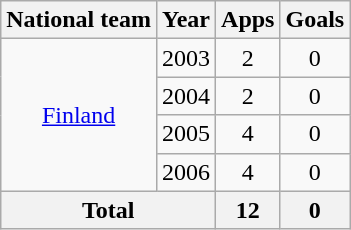<table class="wikitable" style="text-align:center">
<tr>
<th>National team</th>
<th>Year</th>
<th>Apps</th>
<th>Goals</th>
</tr>
<tr>
<td rowspan="4"><a href='#'>Finland</a></td>
<td>2003</td>
<td>2</td>
<td>0</td>
</tr>
<tr>
<td>2004</td>
<td>2</td>
<td>0</td>
</tr>
<tr>
<td>2005</td>
<td>4</td>
<td>0</td>
</tr>
<tr>
<td>2006</td>
<td>4</td>
<td>0</td>
</tr>
<tr>
<th colspan="2">Total</th>
<th>12</th>
<th>0</th>
</tr>
</table>
